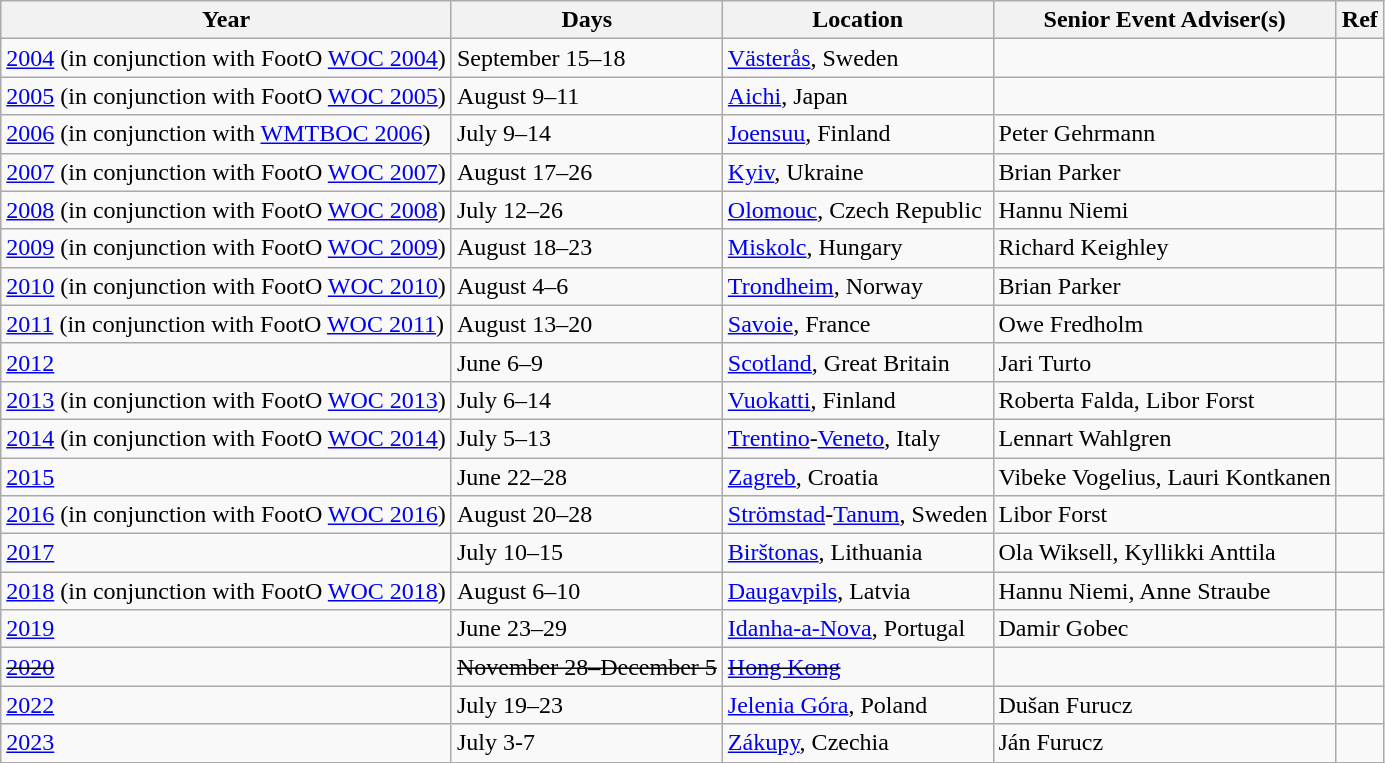<table class="wikitable">
<tr>
<th>Year</th>
<th>Days</th>
<th>Location</th>
<th>Senior Event Adviser(s)</th>
<th>Ref</th>
</tr>
<tr>
<td><a href='#'>2004</a> (in conjunction with FootO <a href='#'>WOC 2004</a>)</td>
<td>September 15–18</td>
<td> <a href='#'>Västerås</a>, Sweden</td>
<td></td>
<td></td>
</tr>
<tr>
<td><a href='#'>2005</a> (in conjunction with FootO <a href='#'>WOC 2005</a>)</td>
<td>August 9–11</td>
<td> <a href='#'>Aichi</a>, Japan</td>
<td></td>
<td></td>
</tr>
<tr>
<td><a href='#'>2006</a> (in conjunction with <a href='#'>WMTBOC 2006</a>)</td>
<td>July 9–14</td>
<td> <a href='#'>Joensuu</a>, Finland</td>
<td>Peter Gehrmann</td>
<td></td>
</tr>
<tr>
<td><a href='#'>2007</a> (in conjunction with FootO <a href='#'>WOC 2007</a>)</td>
<td>August 17–26</td>
<td> <a href='#'>Kyiv</a>, Ukraine</td>
<td>Brian Parker</td>
<td></td>
</tr>
<tr>
<td><a href='#'>2008</a> (in conjunction with FootO <a href='#'>WOC 2008</a>)</td>
<td>July 12–26</td>
<td> <a href='#'>Olomouc</a>, Czech Republic</td>
<td>Hannu Niemi</td>
<td></td>
</tr>
<tr>
<td><a href='#'>2009</a> (in conjunction with FootO <a href='#'>WOC 2009</a>)</td>
<td>August 18–23</td>
<td> <a href='#'>Miskolc</a>, Hungary</td>
<td>Richard Keighley</td>
<td></td>
</tr>
<tr>
<td><a href='#'>2010</a> (in conjunction with FootO <a href='#'>WOC 2010</a>)</td>
<td>August 4–6</td>
<td> <a href='#'>Trondheim</a>, Norway</td>
<td>Brian Parker</td>
<td></td>
</tr>
<tr>
<td><a href='#'>2011</a> (in conjunction with FootO <a href='#'>WOC 2011</a>)</td>
<td>August 13–20</td>
<td> <a href='#'>Savoie</a>, France</td>
<td>Owe Fredholm</td>
<td></td>
</tr>
<tr>
<td><a href='#'>2012</a></td>
<td>June 6–9</td>
<td> <a href='#'>Scotland</a>, Great Britain</td>
<td>Jari Turto</td>
<td></td>
</tr>
<tr>
<td><a href='#'>2013</a> (in conjunction with FootO <a href='#'>WOC 2013</a>)</td>
<td>July 6–14</td>
<td> <a href='#'>Vuokatti</a>, Finland</td>
<td>Roberta Falda, Libor Forst</td>
<td></td>
</tr>
<tr>
<td><a href='#'>2014</a> (in conjunction with FootO <a href='#'>WOC 2014</a>)</td>
<td>July 5–13</td>
<td> <a href='#'>Trentino</a>-<a href='#'>Veneto</a>, Italy</td>
<td>Lennart Wahlgren</td>
<td></td>
</tr>
<tr>
<td><a href='#'>2015</a></td>
<td>June 22–28</td>
<td> <a href='#'>Zagreb</a>, Croatia</td>
<td>Vibeke Vogelius, Lauri Kontkanen</td>
<td></td>
</tr>
<tr>
<td><a href='#'>2016</a> (in conjunction with FootO <a href='#'>WOC 2016</a>)</td>
<td>August 20–28</td>
<td> <a href='#'>Strömstad</a>-<a href='#'>Tanum</a>, Sweden</td>
<td>Libor Forst</td>
<td></td>
</tr>
<tr>
<td><a href='#'>2017</a></td>
<td>July 10–15</td>
<td> <a href='#'>Birštonas</a>, Lithuania</td>
<td>Ola Wiksell, Kyllikki Anttila</td>
<td></td>
</tr>
<tr>
<td><a href='#'>2018</a> (in conjunction with FootO <a href='#'>WOC 2018</a>)</td>
<td>August 6–10</td>
<td> <a href='#'>Daugavpils</a>, Latvia</td>
<td>Hannu Niemi, Anne Straube</td>
<td></td>
</tr>
<tr>
<td><a href='#'>2019</a></td>
<td>June 23–29</td>
<td> <a href='#'>Idanha-a-Nova</a>, Portugal</td>
<td>Damir Gobec</td>
<td></td>
</tr>
<tr>
<td><s><a href='#'>2020</a></s></td>
<td><s>November 28–December 5</s></td>
<td><s> <a href='#'>Hong Kong</a></s></td>
<td></td>
<td></td>
</tr>
<tr>
<td><a href='#'>2022</a></td>
<td>July 19–23</td>
<td> <a href='#'>Jelenia Góra</a>, Poland</td>
<td>Dušan Furucz</td>
<td></td>
</tr>
<tr>
<td><a href='#'>2023</a></td>
<td>July 3-7</td>
<td> <a href='#'>Zákupy</a>, Czechia</td>
<td>Ján Furucz</td>
<td></td>
</tr>
</table>
